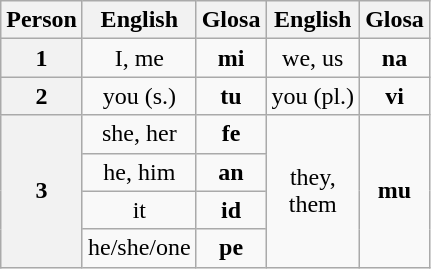<table class="wikitable" style="text-align:center">
<tr>
<th>Person</th>
<th>English</th>
<th>Glosa</th>
<th>English</th>
<th>Glosa</th>
</tr>
<tr>
<th>1</th>
<td>I, me</td>
<td><strong>mi</strong></td>
<td>we, us</td>
<td><strong>na</strong></td>
</tr>
<tr>
<th>2</th>
<td>you (s.)</td>
<td><strong>tu</strong></td>
<td>you (pl.)</td>
<td><strong>vi</strong></td>
</tr>
<tr>
<th rowspan="4">3</th>
<td>she, her</td>
<td><strong>fe</strong></td>
<td rowspan="4">they,<br> them</td>
<td rowspan="4"><strong>mu</strong></td>
</tr>
<tr>
<td>he, him</td>
<td><strong>an</strong></td>
</tr>
<tr>
<td>it</td>
<td><strong>id</strong></td>
</tr>
<tr>
<td>he/she/one</td>
<td><strong>pe</strong></td>
</tr>
</table>
